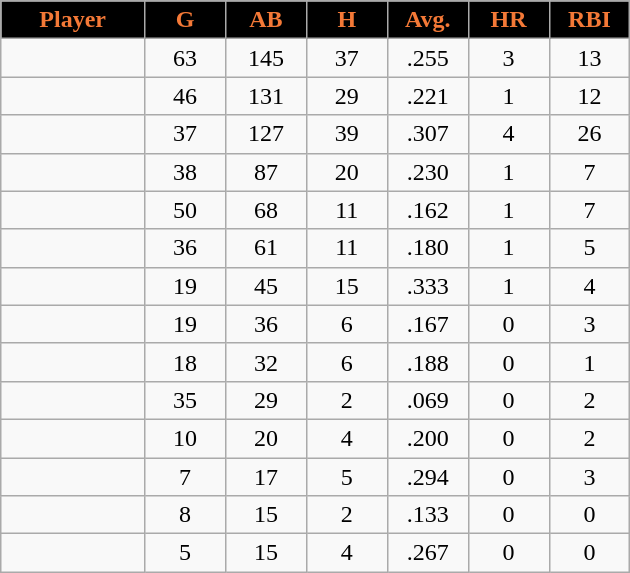<table class="wikitable sortable">
<tr>
<th style="background:black;color:#f47937;" width="16%">Player</th>
<th style="background:black;color:#f47937;" width="9%">G</th>
<th style="background:black;color:#f47937;" width="9%">AB</th>
<th style="background:black;color:#f47937;" width="9%">H</th>
<th style="background:black;color:#f47937;" width="9%">Avg.</th>
<th style="background:black;color:#f47937;" width="9%">HR</th>
<th style="background:black;color:#f47937;" width="9%">RBI</th>
</tr>
<tr align="center">
<td></td>
<td>63</td>
<td>145</td>
<td>37</td>
<td>.255</td>
<td>3</td>
<td>13</td>
</tr>
<tr align="center">
<td></td>
<td>46</td>
<td>131</td>
<td>29</td>
<td>.221</td>
<td>1</td>
<td>12</td>
</tr>
<tr align="center">
<td></td>
<td>37</td>
<td>127</td>
<td>39</td>
<td>.307</td>
<td>4</td>
<td>26</td>
</tr>
<tr align="center">
<td></td>
<td>38</td>
<td>87</td>
<td>20</td>
<td>.230</td>
<td>1</td>
<td>7</td>
</tr>
<tr align="center">
<td></td>
<td>50</td>
<td>68</td>
<td>11</td>
<td>.162</td>
<td>1</td>
<td>7</td>
</tr>
<tr align="center">
<td></td>
<td>36</td>
<td>61</td>
<td>11</td>
<td>.180</td>
<td>1</td>
<td>5</td>
</tr>
<tr align="center">
<td></td>
<td>19</td>
<td>45</td>
<td>15</td>
<td>.333</td>
<td>1</td>
<td>4</td>
</tr>
<tr align="center">
<td></td>
<td>19</td>
<td>36</td>
<td>6</td>
<td>.167</td>
<td>0</td>
<td>3</td>
</tr>
<tr align="center">
<td></td>
<td>18</td>
<td>32</td>
<td>6</td>
<td>.188</td>
<td>0</td>
<td>1</td>
</tr>
<tr align="center">
<td></td>
<td>35</td>
<td>29</td>
<td>2</td>
<td>.069</td>
<td>0</td>
<td>2</td>
</tr>
<tr align="center">
<td></td>
<td>10</td>
<td>20</td>
<td>4</td>
<td>.200</td>
<td>0</td>
<td>2</td>
</tr>
<tr align="center">
<td></td>
<td>7</td>
<td>17</td>
<td>5</td>
<td>.294</td>
<td>0</td>
<td>3</td>
</tr>
<tr align="center">
<td></td>
<td>8</td>
<td>15</td>
<td>2</td>
<td>.133</td>
<td>0</td>
<td>0</td>
</tr>
<tr align="center">
<td></td>
<td>5</td>
<td>15</td>
<td>4</td>
<td>.267</td>
<td>0</td>
<td>0</td>
</tr>
</table>
